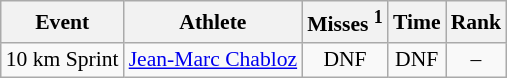<table class="wikitable" style="font-size:90%">
<tr>
<th>Event</th>
<th>Athlete</th>
<th>Misses <sup>1</sup></th>
<th>Time</th>
<th>Rank</th>
</tr>
<tr>
<td>10 km Sprint</td>
<td><a href='#'>Jean-Marc Chabloz</a></td>
<td align="center">DNF</td>
<td align="center">DNF</td>
<td align="center">–</td>
</tr>
</table>
